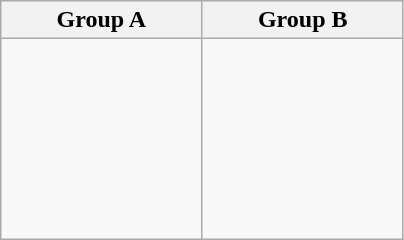<table class="wikitable">
<tr>
<th width=25%>Group A</th>
<th width=25%>Group B</th>
</tr>
<tr>
<td><br><br>
<br>
<br>
<br>
<br>
<br></td>
<td><br><br>
<br>
<br>
<br>
<br>
<br></td>
</tr>
</table>
